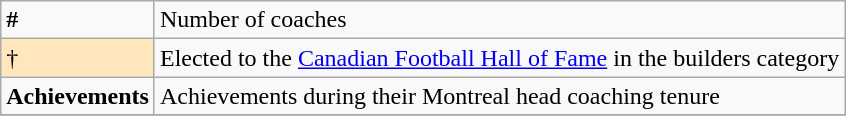<table class="wikitable">
<tr>
<td><strong>#</strong> </td>
<td>Number of coaches</td>
</tr>
<tr>
<td style="background-color:#FFE6BD">† </td>
<td>Elected to the <a href='#'>Canadian Football Hall of Fame</a> in the builders category</td>
</tr>
<tr>
<td><strong>Achievements</strong></td>
<td>Achievements during their Montreal head coaching tenure</td>
</tr>
<tr>
</tr>
</table>
